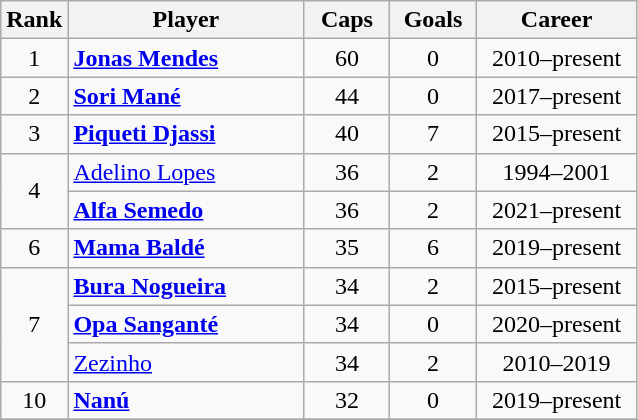<table class="wikitable sortable" style="text-align:center;">
<tr>
<th width=30px>Rank</th>
<th style="width:150px;">Player</th>
<th width=50px>Caps</th>
<th width=50px>Goals</th>
<th style="width:100px;">Career</th>
</tr>
<tr>
<td>1</td>
<td align=left><strong><a href='#'>Jonas Mendes</a></strong></td>
<td>60</td>
<td>0</td>
<td>2010–present</td>
</tr>
<tr>
<td>2</td>
<td align=left><strong><a href='#'>Sori Mané</a></strong></td>
<td>44</td>
<td>0</td>
<td>2017–present</td>
</tr>
<tr>
<td>3</td>
<td align=left><strong><a href='#'>Piqueti Djassi</a></strong></td>
<td>40</td>
<td>7</td>
<td>2015–present</td>
</tr>
<tr>
<td rowspan=2>4</td>
<td align=left><a href='#'>Adelino Lopes</a></td>
<td>36</td>
<td>2</td>
<td>1994–2001</td>
</tr>
<tr>
<td align=left><strong><a href='#'>Alfa Semedo</a></strong></td>
<td>36</td>
<td>2</td>
<td>2021–present</td>
</tr>
<tr>
<td>6</td>
<td align=left><strong><a href='#'>Mama Baldé</a></strong></td>
<td>35</td>
<td>6</td>
<td>2019–present</td>
</tr>
<tr>
<td rowspan=3>7</td>
<td align=left><strong><a href='#'>Bura Nogueira</a></strong></td>
<td>34</td>
<td>2</td>
<td>2015–present</td>
</tr>
<tr>
<td align=left><strong><a href='#'>Opa Sanganté</a></strong></td>
<td>34</td>
<td>0</td>
<td>2020–present</td>
</tr>
<tr>
<td align=left><a href='#'>Zezinho</a></td>
<td>34</td>
<td>2</td>
<td>2010–2019</td>
</tr>
<tr>
<td>10</td>
<td align=left><strong><a href='#'>Nanú</a></strong></td>
<td>32</td>
<td>0</td>
<td>2019–present</td>
</tr>
<tr>
</tr>
</table>
